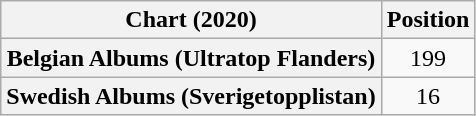<table class="wikitable sortable plainrowheaders" style="text-align:center">
<tr>
<th scope="col">Chart (2020)</th>
<th scope="col">Position</th>
</tr>
<tr>
<th scope="row">Belgian Albums (Ultratop Flanders)</th>
<td>199</td>
</tr>
<tr>
<th scope="row">Swedish Albums (Sverigetopplistan)</th>
<td>16</td>
</tr>
</table>
